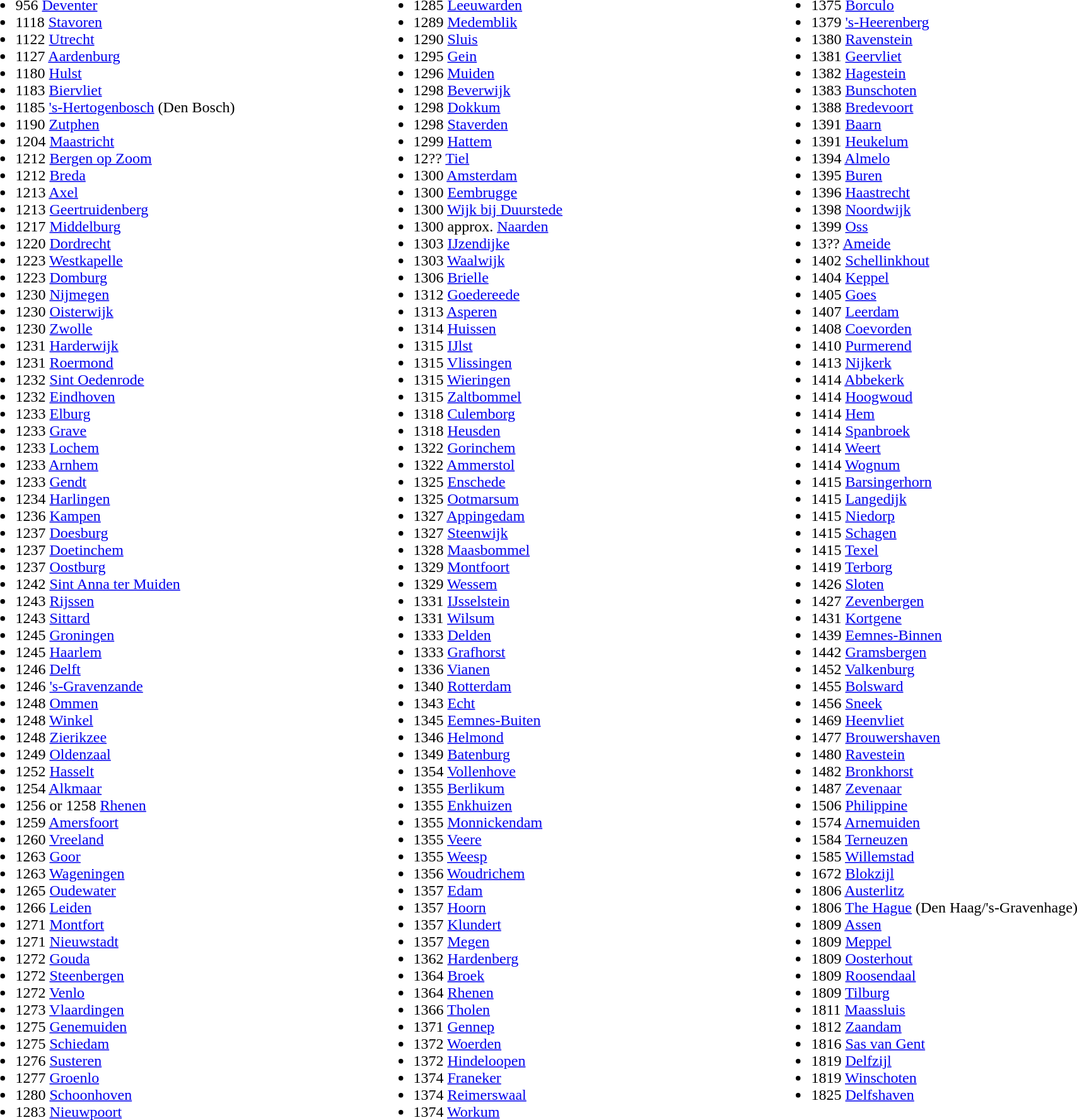<table width="100%">
<tr>
<td width="30%" valign="top"><br><ul><li>956 <a href='#'>Deventer</a></li><li>1118 <a href='#'>Stavoren</a></li><li>1122 <a href='#'>Utrecht</a></li><li>1127 <a href='#'>Aardenburg</a></li><li>1180 <a href='#'>Hulst</a></li><li>1183 <a href='#'>Biervliet</a></li><li>1185 <a href='#'>'s-Hertogenbosch</a> (Den Bosch)</li><li>1190 <a href='#'>Zutphen</a></li><li>1204 <a href='#'>Maastricht</a></li><li>1212 <a href='#'>Bergen op Zoom</a></li><li>1212 <a href='#'>Breda</a></li><li>1213 <a href='#'>Axel</a></li><li>1213 <a href='#'>Geertruidenberg</a></li><li>1217 <a href='#'>Middelburg</a></li><li>1220 <a href='#'>Dordrecht</a></li><li>1223 <a href='#'>Westkapelle</a></li><li>1223 <a href='#'>Domburg</a></li><li>1230 <a href='#'>Nijmegen</a></li><li>1230 <a href='#'>Oisterwijk</a></li><li>1230 <a href='#'>Zwolle</a></li><li>1231 <a href='#'>Harderwijk</a></li><li>1231 <a href='#'>Roermond</a></li><li>1232 <a href='#'>Sint Oedenrode</a></li><li>1232 <a href='#'>Eindhoven</a></li><li>1233 <a href='#'>Elburg</a></li><li>1233 <a href='#'>Grave</a></li><li>1233 <a href='#'>Lochem</a></li><li>1233 <a href='#'>Arnhem</a></li><li>1233 <a href='#'>Gendt</a></li><li>1234 <a href='#'>Harlingen</a></li><li>1236 <a href='#'>Kampen</a></li><li>1237 <a href='#'>Doesburg</a></li><li>1237 <a href='#'>Doetinchem</a></li><li>1237 <a href='#'>Oostburg</a></li><li>1242 <a href='#'>Sint Anna ter Muiden</a></li><li>1243 <a href='#'>Rijssen</a></li><li>1243 <a href='#'>Sittard</a></li><li>1245 <a href='#'>Groningen</a></li><li>1245 <a href='#'>Haarlem</a></li><li>1246 <a href='#'>Delft</a></li><li>1246 <a href='#'>'s-Gravenzande</a></li><li>1248 <a href='#'>Ommen</a></li><li>1248 <a href='#'>Winkel</a></li><li>1248 <a href='#'>Zierikzee</a></li><li>1249 <a href='#'>Oldenzaal</a></li><li>1252 <a href='#'>Hasselt</a></li><li>1254 <a href='#'>Alkmaar</a></li><li>1256 or 1258 <a href='#'>Rhenen</a></li><li>1259 <a href='#'>Amersfoort</a></li><li>1260 <a href='#'>Vreeland</a></li><li>1263 <a href='#'>Goor</a></li><li>1263 <a href='#'>Wageningen</a></li><li>1265 <a href='#'>Oudewater</a></li><li>1266 <a href='#'>Leiden</a></li><li>1271 <a href='#'>Montfort</a></li><li>1271 <a href='#'>Nieuwstadt</a></li><li>1272 <a href='#'>Gouda</a></li><li>1272 <a href='#'>Steenbergen</a></li><li>1272 <a href='#'>Venlo</a></li><li>1273 <a href='#'>Vlaardingen</a></li><li>1275 <a href='#'>Genemuiden</a></li><li>1275 <a href='#'>Schiedam</a></li><li>1276 <a href='#'>Susteren</a></li><li>1277 <a href='#'>Groenlo</a></li><li>1280 <a href='#'>Schoonhoven</a></li><li>1283 <a href='#'>Nieuwpoort</a></li></ul></td>
<td width="30%" valign="top"><br><ul><li>1285 <a href='#'>Leeuwarden</a></li><li>1289 <a href='#'>Medemblik</a></li><li>1290 <a href='#'>Sluis</a></li><li>1295 <a href='#'>Gein</a></li><li>1296 <a href='#'>Muiden</a></li><li>1298 <a href='#'>Beverwijk</a></li><li>1298 <a href='#'>Dokkum</a></li><li>1298 <a href='#'>Staverden</a></li><li>1299 <a href='#'>Hattem</a></li><li>12?? <a href='#'>Tiel</a></li><li>1300 <a href='#'>Amsterdam</a></li><li>1300 <a href='#'>Eembrugge</a></li><li>1300 <a href='#'>Wijk bij Duurstede</a></li><li>1300 approx. <a href='#'>Naarden</a></li><li>1303 <a href='#'>IJzendijke</a></li><li>1303 <a href='#'>Waalwijk</a></li><li>1306 <a href='#'>Brielle</a></li><li>1312 <a href='#'>Goedereede</a></li><li>1313 <a href='#'>Asperen</a></li><li>1314 <a href='#'>Huissen</a></li><li>1315 <a href='#'>IJlst</a></li><li>1315 <a href='#'>Vlissingen</a></li><li>1315 <a href='#'>Wieringen</a></li><li>1315 <a href='#'>Zaltbommel</a></li><li>1318 <a href='#'>Culemborg</a></li><li>1318 <a href='#'>Heusden</a></li><li>1322 <a href='#'>Gorinchem</a></li><li>1322 <a href='#'>Ammerstol</a></li><li>1325 <a href='#'>Enschede</a></li><li>1325 <a href='#'>Ootmarsum</a></li><li>1327 <a href='#'>Appingedam</a></li><li>1327 <a href='#'>Steenwijk</a></li><li>1328 <a href='#'>Maasbommel</a></li><li>1329 <a href='#'>Montfoort</a></li><li>1329 <a href='#'>Wessem</a></li><li>1331 <a href='#'>IJsselstein</a></li><li>1331 <a href='#'>Wilsum</a></li><li>1333 <a href='#'>Delden</a></li><li>1333 <a href='#'>Grafhorst</a></li><li>1336 <a href='#'>Vianen</a></li><li>1340 <a href='#'>Rotterdam</a></li><li>1343 <a href='#'>Echt</a></li><li>1345 <a href='#'>Eemnes-Buiten</a></li><li>1346 <a href='#'>Helmond</a></li><li>1349 <a href='#'>Batenburg</a></li><li>1354 <a href='#'>Vollenhove</a></li><li>1355 <a href='#'>Berlikum</a></li><li>1355 <a href='#'>Enkhuizen</a></li><li>1355 <a href='#'>Monnickendam</a></li><li>1355 <a href='#'>Veere</a></li><li>1355 <a href='#'>Weesp</a></li><li>1356 <a href='#'>Woudrichem</a></li><li>1357 <a href='#'>Edam</a></li><li>1357 <a href='#'>Hoorn</a></li><li>1357 <a href='#'>Klundert</a></li><li>1357 <a href='#'>Megen</a></li><li>1362 <a href='#'>Hardenberg</a></li><li>1364 <a href='#'>Broek</a></li><li>1364 <a href='#'>Rhenen</a></li><li>1366 <a href='#'>Tholen</a></li><li>1371 <a href='#'>Gennep</a></li><li>1372 <a href='#'>Woerden</a></li><li>1372 <a href='#'>Hindeloopen</a></li><li>1374 <a href='#'>Franeker</a></li><li>1374 <a href='#'>Reimerswaal</a></li><li>1374 <a href='#'>Workum</a></li></ul></td>
<td width="30%" valign="top"><br><ul><li>1375 <a href='#'>Borculo</a></li><li>1379 <a href='#'>'s-Heerenberg</a></li><li>1380 <a href='#'>Ravenstein</a></li><li>1381 <a href='#'>Geervliet</a></li><li>1382 <a href='#'>Hagestein</a></li><li>1383 <a href='#'>Bunschoten</a></li><li>1388 <a href='#'>Bredevoort</a></li><li>1391 <a href='#'>Baarn</a></li><li>1391 <a href='#'>Heukelum</a></li><li>1394 <a href='#'>Almelo</a></li><li>1395 <a href='#'>Buren</a></li><li>1396 <a href='#'>Haastrecht</a></li><li>1398 <a href='#'>Noordwijk</a></li><li>1399 <a href='#'>Oss</a></li><li>13?? <a href='#'>Ameide</a></li><li>1402 <a href='#'>Schellinkhout</a></li><li>1404 <a href='#'>Keppel</a></li><li>1405 <a href='#'>Goes</a></li><li>1407 <a href='#'>Leerdam</a></li><li>1408 <a href='#'>Coevorden</a></li><li>1410 <a href='#'>Purmerend</a></li><li>1413 <a href='#'>Nijkerk</a></li><li>1414 <a href='#'>Abbekerk</a></li><li>1414 <a href='#'>Hoogwoud</a></li><li>1414 <a href='#'>Hem</a></li><li>1414 <a href='#'>Spanbroek</a></li><li>1414 <a href='#'>Weert</a></li><li>1414 <a href='#'>Wognum</a></li><li>1415 <a href='#'>Barsingerhorn</a></li><li>1415 <a href='#'>Langedijk</a></li><li>1415 <a href='#'>Niedorp</a></li><li>1415 <a href='#'>Schagen</a></li><li>1415 <a href='#'>Texel</a></li><li>1419 <a href='#'>Terborg</a></li><li>1426 <a href='#'>Sloten</a></li><li>1427 <a href='#'>Zevenbergen</a></li><li>1431 <a href='#'>Kortgene</a></li><li>1439 <a href='#'>Eemnes-Binnen</a></li><li>1442 <a href='#'>Gramsbergen</a></li><li>1452 <a href='#'>Valkenburg</a></li><li>1455 <a href='#'>Bolsward</a></li><li>1456 <a href='#'>Sneek</a></li><li>1469 <a href='#'>Heenvliet</a></li><li>1477 <a href='#'>Brouwershaven</a></li><li>1480 <a href='#'>Ravestein</a></li><li>1482 <a href='#'>Bronkhorst</a></li><li>1487 <a href='#'>Zevenaar</a></li><li>1506 <a href='#'>Philippine</a></li><li>1574 <a href='#'>Arnemuiden</a></li><li>1584 <a href='#'>Terneuzen</a></li><li>1585 <a href='#'>Willemstad</a></li><li>1672 <a href='#'>Blokzijl</a></li><li>1806 <a href='#'>Austerlitz</a></li><li>1806 <a href='#'>The Hague</a> (Den Haag/'s-Gravenhage)</li><li>1809 <a href='#'>Assen</a></li><li>1809 <a href='#'>Meppel</a></li><li>1809 <a href='#'>Oosterhout</a></li><li>1809 <a href='#'>Roosendaal</a></li><li>1809 <a href='#'>Tilburg</a></li><li>1811 <a href='#'>Maassluis</a></li><li>1812 <a href='#'>Zaandam</a></li><li>1816 <a href='#'>Sas van Gent</a></li><li>1819 <a href='#'>Delfzijl</a></li><li>1819 <a href='#'>Winschoten</a></li><li>1825 <a href='#'>Delfshaven</a></li></ul></td>
</tr>
</table>
